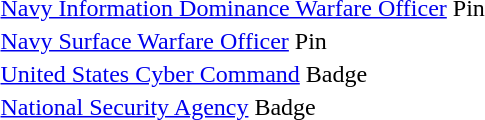<table>
<tr>
<td></td>
<td><a href='#'>Navy Information Dominance Warfare Officer</a> Pin</td>
</tr>
<tr>
<td></td>
<td><a href='#'>Navy Surface Warfare Officer</a> Pin</td>
</tr>
<tr>
<td></td>
<td><a href='#'>United States Cyber Command</a> Badge</td>
</tr>
<tr>
<td></td>
<td><a href='#'>National Security Agency</a> Badge</td>
</tr>
</table>
